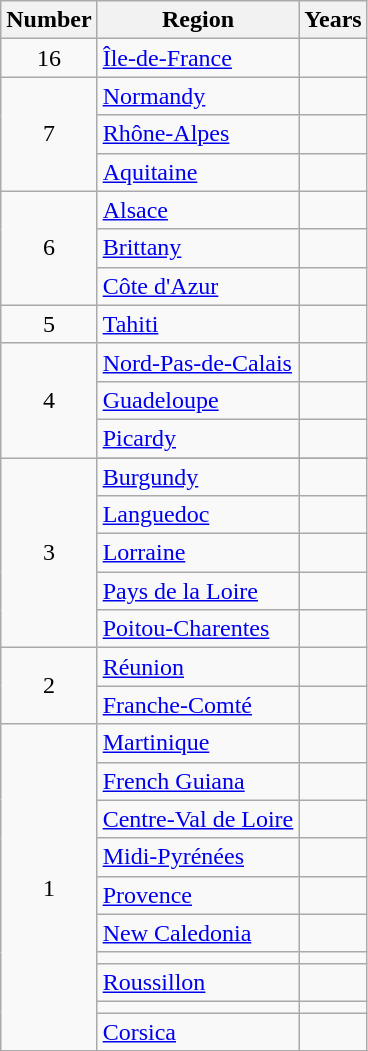<table class="wikitable centre">
<tr>
<th>Number</th>
<th>Region</th>
<th>Years</th>
</tr>
<tr>
<td rowspan="1" align="center">16</td>
<td> <a href='#'>Île-de-France</a></td>
<td></td>
</tr>
<tr>
<td rowspan="3" align="center">7</td>
<td> <a href='#'>Normandy</a></td>
<td></td>
</tr>
<tr>
<td> <a href='#'>Rhône-Alpes</a></td>
<td></td>
</tr>
<tr>
<td> <a href='#'>Aquitaine</a></td>
<td></td>
</tr>
<tr>
<td rowspan="3"align="center">6</td>
<td> <a href='#'>Alsace</a></td>
<td></td>
</tr>
<tr>
<td> <a href='#'>Brittany</a></td>
<td></td>
</tr>
<tr>
<td> <a href='#'>Côte d'Azur</a></td>
<td></td>
</tr>
<tr>
<td rowspan="1" align="center">5</td>
<td> <a href='#'>Tahiti</a></td>
<td></td>
</tr>
<tr>
<td rowspan="3" align="center">4</td>
<td> <a href='#'>Nord-Pas-de-Calais</a></td>
<td></td>
</tr>
<tr>
<td> <a href='#'>Guadeloupe</a></td>
<td></td>
</tr>
<tr>
<td> <a href='#'>Picardy</a></td>
<td></td>
</tr>
<tr>
<td rowspan="6" align="center">3</td>
</tr>
<tr>
<td> <a href='#'>Burgundy</a></td>
<td></td>
</tr>
<tr>
<td> <a href='#'>Languedoc</a></td>
<td></td>
</tr>
<tr>
<td> <a href='#'>Lorraine</a></td>
<td></td>
</tr>
<tr>
<td> <a href='#'>Pays de la Loire</a></td>
<td></td>
</tr>
<tr>
<td> <a href='#'>Poitou-Charentes</a></td>
<td></td>
</tr>
<tr>
<td rowspan="2" align="center">2</td>
<td> <a href='#'>Réunion</a></td>
<td></td>
</tr>
<tr>
<td> <a href='#'>Franche-Comté</a></td>
<td></td>
</tr>
<tr>
<td rowspan="10" align="center">1</td>
<td> <a href='#'>Martinique</a></td>
<td></td>
</tr>
<tr>
<td> <a href='#'>French Guiana</a></td>
<td></td>
</tr>
<tr>
<td> <a href='#'>Centre-Val de Loire</a></td>
<td></td>
</tr>
<tr>
<td> <a href='#'>Midi-Pyrénées</a></td>
<td></td>
</tr>
<tr>
<td> <a href='#'>Provence</a></td>
<td></td>
</tr>
<tr>
<td> <a href='#'>New Caledonia</a></td>
<td></td>
</tr>
<tr>
<td></td>
<td></td>
</tr>
<tr>
<td> <a href='#'>Roussillon</a></td>
<td></td>
</tr>
<tr>
<td></td>
<td></td>
</tr>
<tr>
<td> <a href='#'>Corsica</a></td>
<td></td>
</tr>
<tr>
</tr>
</table>
